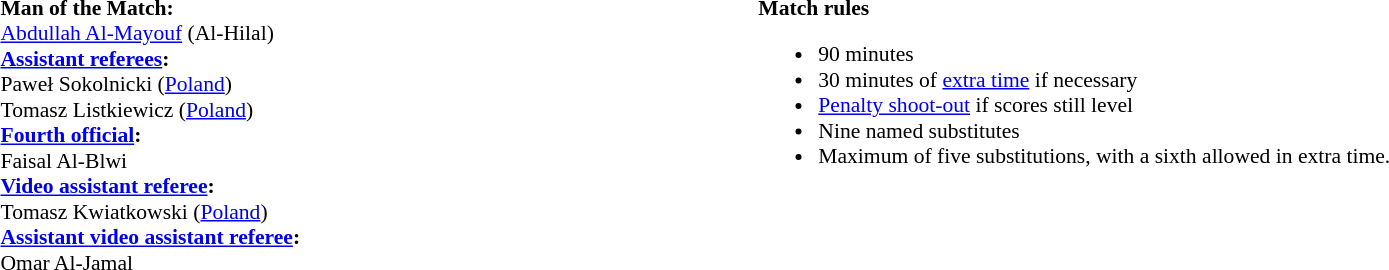<table width=100% style="font-size:90%">
<tr>
<td><br><strong>Man of the Match:</strong>
<br><a href='#'>Abdullah Al-Mayouf</a> (Al-Hilal)<br><strong><a href='#'>Assistant referees</a>:</strong>
<br>Paweł Sokolnicki (<a href='#'>Poland</a>)
<br>Tomasz Listkiewicz (<a href='#'>Poland</a>)
<br><strong><a href='#'>Fourth official</a>:</strong>
<br>Faisal Al-Blwi
<br><strong><a href='#'>Video assistant referee</a>:</strong>
<br>Tomasz Kwiatkowski (<a href='#'>Poland</a>)
<br><strong><a href='#'>Assistant video assistant referee</a>:</strong>
<br>Omar Al-Jamal</td>
<td style="width:60%; vertical-align:top;"><br><strong>Match rules</strong><ul><li>90 minutes</li><li>30 minutes of <a href='#'>extra time</a> if necessary</li><li><a href='#'>Penalty shoot-out</a> if scores still level</li><li>Nine named substitutes</li><li>Maximum of five substitutions, with a sixth allowed in extra time.</li></ul></td>
</tr>
</table>
